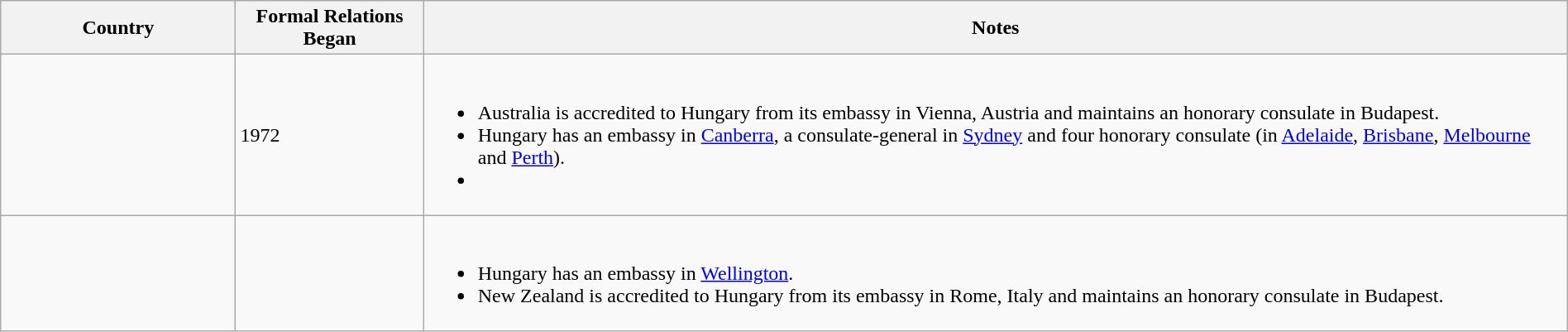<table class="wikitable sortable" border="1" style="width:100%; margin:auto;">
<tr>
<th width="15%">Country</th>
<th width="12%">Formal Relations Began</th>
<th>Notes</th>
</tr>
<tr -valign="top">
<td></td>
<td> 1972</td>
<td><br><ul><li>Australia is accredited to Hungary from its embassy in Vienna, Austria and maintains an honorary consulate in Budapest.</li><li>Hungary has an embassy in <a href='#'>Canberra</a>, a consulate-general in <a href='#'>Sydney</a> and four honorary consulate (in <a href='#'>Adelaide</a>, <a href='#'>Brisbane</a>, <a href='#'>Melbourne</a> and <a href='#'>Perth</a>).</li><li></li></ul></td>
</tr>
<tr -valign="top">
<td></td>
<td></td>
<td><br><ul><li>Hungary has an embassy in <a href='#'>Wellington</a>.</li><li>New Zealand is accredited to Hungary from its embassy in Rome, Italy and maintains an honorary consulate in Budapest.</li></ul></td>
</tr>
</table>
